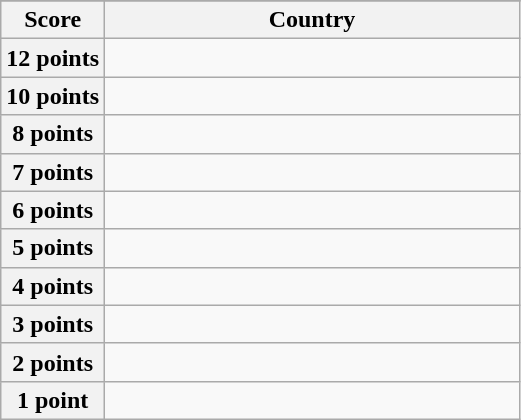<table class="wikitable">
<tr>
</tr>
<tr>
<th scope="col" width="20%">Score</th>
<th scope="col">Country</th>
</tr>
<tr>
<th scope="row">12 points</th>
<td></td>
</tr>
<tr>
<th scope="row">10 points</th>
<td></td>
</tr>
<tr>
<th scope="row">8 points</th>
<td></td>
</tr>
<tr>
<th scope="row">7 points</th>
<td></td>
</tr>
<tr>
<th scope="row">6 points</th>
<td></td>
</tr>
<tr>
<th scope="row">5 points</th>
<td></td>
</tr>
<tr>
<th scope="row">4 points</th>
<td></td>
</tr>
<tr>
<th scope="row">3 points</th>
<td></td>
</tr>
<tr>
<th scope="row">2 points</th>
<td></td>
</tr>
<tr>
<th scope="row">1 point</th>
<td></td>
</tr>
</table>
